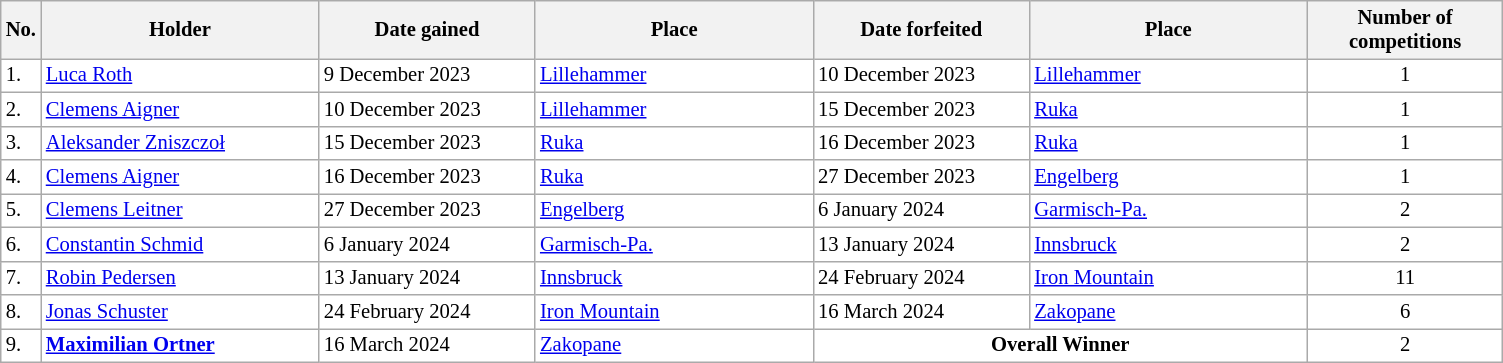<table class="wikitable plainrowheaders" style="background:#fff; font-size:86%; line-height:16px; border:grey solid 1px; border-collapse:collapse;">
<tr>
<th style="width:1em;">No.</th>
<th style="width:13em;">Holder</th>
<th style="width:10em;">Date gained</th>
<th style="width:13em;">Place</th>
<th style="width:10em;">Date forfeited</th>
<th style="width:13em;">Place</th>
<th style="width:9em;">Number of competitions</th>
</tr>
<tr>
<td>1.</td>
<td> <a href='#'>Luca Roth</a></td>
<td>9 December 2023</td>
<td> <a href='#'>Lillehammer</a></td>
<td>10 December 2023</td>
<td> <a href='#'>Lillehammer</a></td>
<td align=center>1</td>
</tr>
<tr>
<td>2.</td>
<td> <a href='#'>Clemens Aigner</a></td>
<td>10 December 2023</td>
<td> <a href='#'>Lillehammer</a></td>
<td>15 December 2023</td>
<td> <a href='#'>Ruka</a></td>
<td align=center>1</td>
</tr>
<tr>
<td>3.</td>
<td> <a href='#'>Aleksander Zniszczoł</a></td>
<td>15 December 2023</td>
<td> <a href='#'>Ruka</a></td>
<td>16 December 2023</td>
<td> <a href='#'>Ruka</a></td>
<td align=center>1</td>
</tr>
<tr>
<td>4.</td>
<td> <a href='#'>Clemens Aigner</a></td>
<td>16 December 2023</td>
<td> <a href='#'>Ruka</a></td>
<td>27 December 2023</td>
<td> <a href='#'>Engelberg</a></td>
<td align=center>1</td>
</tr>
<tr>
<td>5.</td>
<td> <a href='#'>Clemens Leitner</a></td>
<td>27 December 2023</td>
<td> <a href='#'>Engelberg</a></td>
<td>6 January 2024</td>
<td> <a href='#'>Garmisch-Pa.</a></td>
<td align=center>2</td>
</tr>
<tr>
<td>6.</td>
<td> <a href='#'>Constantin Schmid</a></td>
<td>6 January 2024</td>
<td> <a href='#'>Garmisch-Pa.</a></td>
<td>13 January 2024</td>
<td> <a href='#'>Innsbruck</a></td>
<td align=center>2</td>
</tr>
<tr>
<td>7.</td>
<td> <a href='#'>Robin Pedersen</a></td>
<td>13 January 2024</td>
<td> <a href='#'>Innsbruck</a></td>
<td>24 February 2024</td>
<td> <a href='#'>Iron Mountain</a></td>
<td align=center>11</td>
</tr>
<tr>
<td>8.</td>
<td> <a href='#'>Jonas Schuster</a></td>
<td>24 February 2024</td>
<td> <a href='#'>Iron Mountain</a></td>
<td>16 March 2024</td>
<td> <a href='#'>Zakopane</a></td>
<td align=center>6</td>
</tr>
<tr>
<td>9.</td>
<td> <strong><a href='#'>Maximilian Ortner</a></strong></td>
<td>16 March 2024</td>
<td> <a href='#'>Zakopane</a></td>
<td align=center colspan=2><strong>Overall Winner</strong></td>
<td align=center>2</td>
</tr>
</table>
